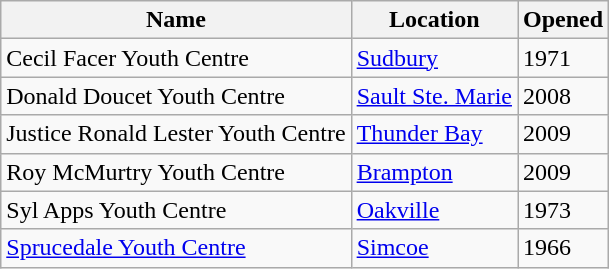<table class="wikitable sortable">
<tr>
<th>Name</th>
<th>Location</th>
<th>Opened</th>
</tr>
<tr>
<td>Cecil Facer Youth Centre</td>
<td><a href='#'>Sudbury</a></td>
<td>1971</td>
</tr>
<tr>
<td>Donald Doucet Youth Centre</td>
<td><a href='#'>Sault Ste. Marie</a></td>
<td>2008</td>
</tr>
<tr>
<td>Justice Ronald Lester Youth Centre</td>
<td><a href='#'>Thunder Bay</a></td>
<td>2009</td>
</tr>
<tr>
<td>Roy McMurtry Youth Centre</td>
<td><a href='#'>Brampton</a></td>
<td>2009</td>
</tr>
<tr>
<td>Syl Apps Youth Centre</td>
<td><a href='#'>Oakville</a></td>
<td>1973</td>
</tr>
<tr>
<td><a href='#'>Sprucedale Youth Centre</a></td>
<td><a href='#'>Simcoe</a></td>
<td>1966</td>
</tr>
</table>
